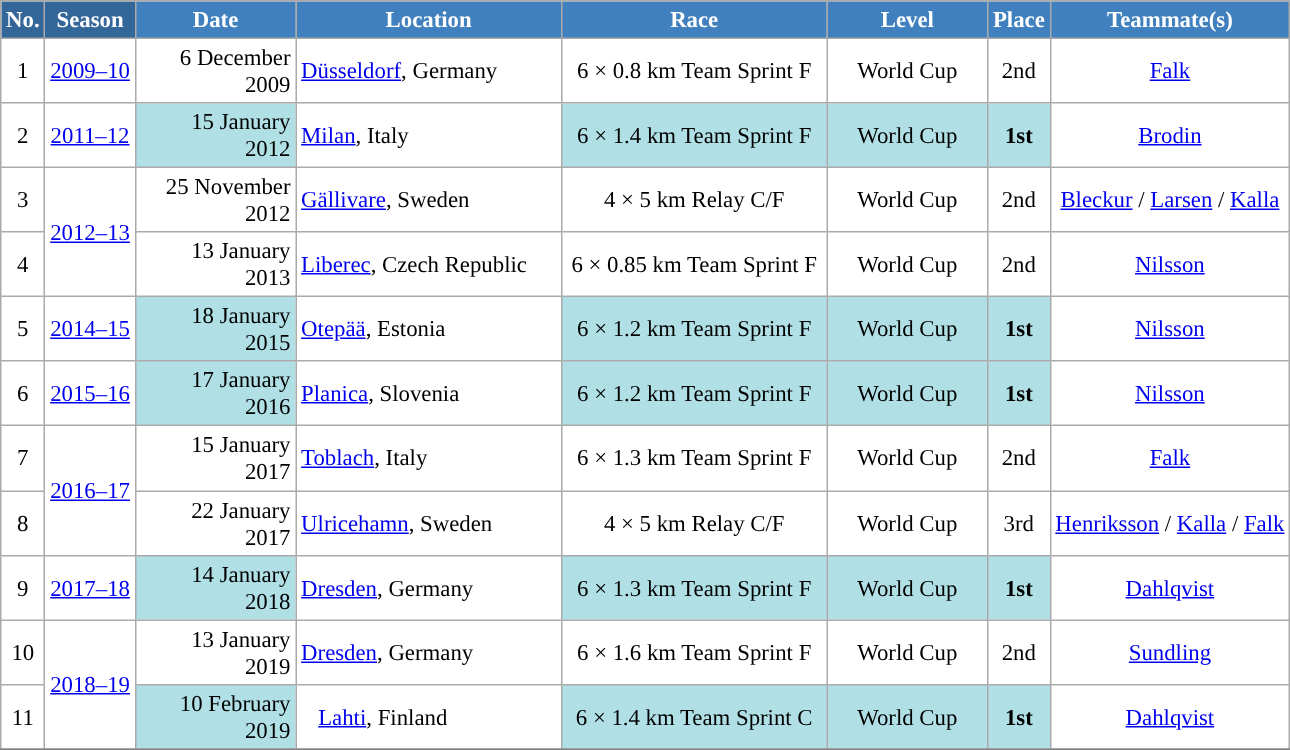<table class="wikitable sortable" style="font-size:95%; text-align:center; border:grey solid 1px; border-collapse:collapse; background:#ffffff;">
<tr style="background:#efefef;">
<th style="background-color:#369; color:white;">No.</th>
<th style="background-color:#369; color:white;">Season</th>
<th style="background-color:#4180be; color:white; width:100px;">Date</th>
<th style="background-color:#4180be; color:white; width:170px;">Location</th>
<th style="background-color:#4180be; color:white; width:170px;">Race</th>
<th style="background-color:#4180be; color:white; width:100px;">Level</th>
<th style="background-color:#4180be; color:white;">Place</th>
<th style="background-color:#4180be; color:white;">Teammate(s)</th>
</tr>
<tr>
<td align=center>1</td>
<td rowspan=1 align=center><a href='#'>2009–10</a></td>
<td align=right>6 December 2009</td>
<td align=left> <a href='#'>Düsseldorf</a>, Germany</td>
<td>6 × 0.8 km Team Sprint F</td>
<td>World Cup</td>
<td>2nd</td>
<td><a href='#'>Falk</a></td>
</tr>
<tr>
<td align=center>2</td>
<td rowspan=1 align=center><a href='#'>2011–12</a></td>
<td bgcolor="#BOEOE6" align=right>15 January 2012</td>
<td align=left> <a href='#'>Milan</a>, Italy</td>
<td bgcolor="#BOEOE6" align=center>6 × 1.4 km Team Sprint F</td>
<td bgcolor="#BOEOE6" align=center>World Cup</td>
<td bgcolor="#BOEOE6" align=center><strong>1st</strong></td>
<td><a href='#'>Brodin</a></td>
</tr>
<tr>
<td align=center>3</td>
<td rowspan=2 align=center><a href='#'>2012–13</a></td>
<td align=right>25 November 2012</td>
<td align=left> <a href='#'>Gällivare</a>, Sweden</td>
<td>4 × 5 km Relay C/F</td>
<td>World Cup</td>
<td>2nd</td>
<td><a href='#'>Bleckur</a> / <a href='#'>Larsen</a> / <a href='#'>Kalla</a></td>
</tr>
<tr>
<td align=center>4</td>
<td align=right>13 January 2013</td>
<td align=left> <a href='#'>Liberec</a>, Czech Republic</td>
<td>6 × 0.85 km Team Sprint F</td>
<td>World Cup</td>
<td>2nd</td>
<td><a href='#'>Nilsson</a></td>
</tr>
<tr>
<td align=center>5</td>
<td rowspan=1 align=center><a href='#'>2014–15</a></td>
<td bgcolor="#BOEOE6" align=right>18 January 2015</td>
<td align=left> <a href='#'>Otepää</a>, Estonia</td>
<td bgcolor="#BOEOE6" align=center>6 × 1.2 km Team Sprint F</td>
<td bgcolor="#BOEOE6" align=center>World Cup</td>
<td bgcolor="#BOEOE6" align=center><strong>1st</strong></td>
<td><a href='#'>Nilsson</a></td>
</tr>
<tr>
<td align=center>6</td>
<td rowspan=1 align=center><a href='#'>2015–16</a></td>
<td bgcolor="#BOEOE6" align=right>17 January 2016</td>
<td align=left> <a href='#'>Planica</a>, Slovenia</td>
<td bgcolor="#BOEOE6" align=center>6 × 1.2 km Team Sprint F</td>
<td bgcolor="#BOEOE6" align=center>World Cup</td>
<td bgcolor="#BOEOE6" align=center><strong>1st</strong></td>
<td><a href='#'>Nilsson</a></td>
</tr>
<tr>
<td align=center>7</td>
<td rowspan=2 align=center><a href='#'>2016–17</a></td>
<td align=right>15 January 2017</td>
<td align=left> <a href='#'>Toblach</a>, Italy</td>
<td>6 × 1.3 km Team Sprint F</td>
<td>World Cup</td>
<td>2nd</td>
<td><a href='#'>Falk</a></td>
</tr>
<tr>
<td align=center>8</td>
<td align=right>22 January 2017</td>
<td align=left> <a href='#'>Ulricehamn</a>, Sweden</td>
<td>4 × 5 km Relay C/F</td>
<td>World Cup</td>
<td>3rd</td>
<td><a href='#'>Henriksson</a> / <a href='#'>Kalla</a> / <a href='#'>Falk</a></td>
</tr>
<tr>
<td align=center>9</td>
<td rowspan=1 align=center><a href='#'>2017–18</a></td>
<td bgcolor="#BOEOE6" align=right>14 January 2018</td>
<td align=left> <a href='#'>Dresden</a>, Germany</td>
<td bgcolor="#BOEOE6" align=center>6 × 1.3 km Team Sprint F</td>
<td bgcolor="#BOEOE6" align=center>World Cup</td>
<td bgcolor="#BOEOE6" align=center><strong>1st</strong></td>
<td><a href='#'>Dahlqvist</a></td>
</tr>
<tr>
<td align=center>10</td>
<td rowspan=2 align=center><a href='#'>2018–19</a></td>
<td align=right>13 January 2019</td>
<td align=left> <a href='#'>Dresden</a>, Germany</td>
<td>6 × 1.6 km Team Sprint F</td>
<td>World Cup</td>
<td>2nd</td>
<td><a href='#'>Sundling</a></td>
</tr>
<tr>
<td align=center>11</td>
<td bgcolor="#BOEOE6" align=right>10 February 2019</td>
<td align=left>   <a href='#'>Lahti</a>, Finland</td>
<td bgcolor="#BOEOE6">6 × 1.4 km Team Sprint C</td>
<td bgcolor="#BOEOE6">World Cup</td>
<td bgcolor="#BOEOE6"><strong>1st</strong></td>
<td><a href='#'>Dahlqvist</a></td>
</tr>
<tr>
</tr>
</table>
